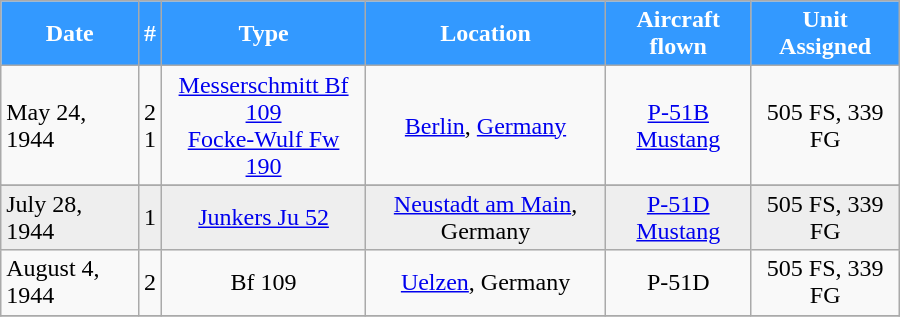<table class="wikitable" style="margin:auto; width:600px;">
<tr style="color:white;">
<th style="background:#39f;">Date</th>
<th style="background:#39f;">#</th>
<th style="background:#39f;">Type</th>
<th style="background:#39f;">Location</th>
<th style="background:#39f;">Aircraft flown</th>
<th style="background:#39f;">Unit Assigned</th>
</tr>
<tr>
<td>May 24, 1944</td>
<td align=center>2<br>1</td>
<td align=center><a href='#'>Messerschmitt Bf 109</a><br><a href='#'>Focke-Wulf Fw 190</a></td>
<td align=center><a href='#'>Berlin</a>, <a href='#'>Germany</a></td>
<td align=center><a href='#'>P-51B Mustang</a></td>
<td align=center>505 FS, 339 FG</td>
</tr>
<tr>
</tr>
<tr style="background:#eee;">
<td>July 28, 1944</td>
<td align=center>1</td>
<td align=center><a href='#'>Junkers Ju 52</a></td>
<td align=center><a href='#'>Neustadt am Main</a>, Germany</td>
<td align=center><a href='#'>P-51D Mustang</a></td>
<td align=center>505 FS, 339 FG</td>
</tr>
<tr>
<td>August 4, 1944</td>
<td align=center>2</td>
<td align=center>Bf 109</td>
<td align=center><a href='#'>Uelzen</a>, Germany</td>
<td align=center>P-51D</td>
<td align=center>505 FS, 339 FG</td>
</tr>
<tr>
</tr>
</table>
